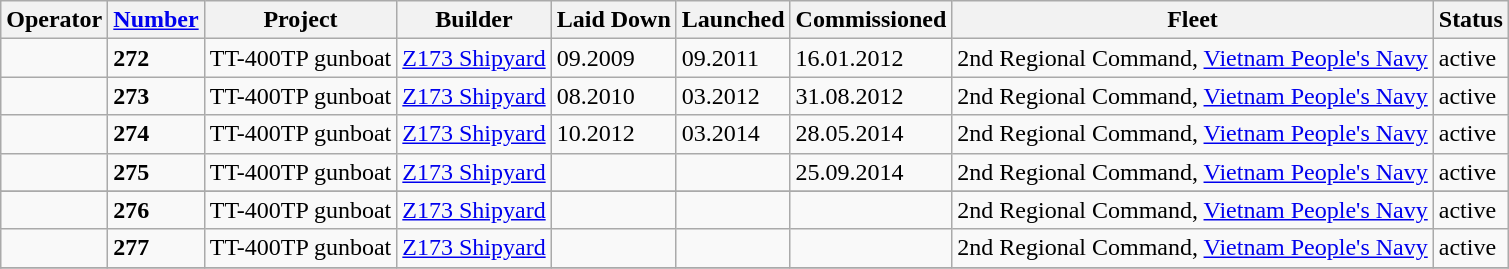<table class="wikitable">
<tr>
<th>Operator</th>
<th><a href='#'>Number</a></th>
<th>Project</th>
<th>Builder</th>
<th>Laid Down</th>
<th>Launched</th>
<th>Commissioned</th>
<th>Fleet</th>
<th>Status</th>
</tr>
<tr>
<td></td>
<td><strong>272</strong></td>
<td>TT-400TP gunboat</td>
<td><a href='#'>Z173 Shipyard</a></td>
<td>09.2009</td>
<td>09.2011</td>
<td>16.01.2012</td>
<td>2nd Regional Command, <a href='#'>Vietnam People's Navy</a></td>
<td>active</td>
</tr>
<tr>
<td></td>
<td><strong>273</strong></td>
<td>TT-400TP gunboat</td>
<td><a href='#'>Z173 Shipyard</a></td>
<td>08.2010</td>
<td>03.2012</td>
<td>31.08.2012</td>
<td>2nd Regional Command, <a href='#'>Vietnam People's Navy</a></td>
<td>active</td>
</tr>
<tr>
<td></td>
<td><strong>274</strong></td>
<td>TT-400TP gunboat</td>
<td><a href='#'>Z173 Shipyard</a></td>
<td>10.2012</td>
<td>03.2014</td>
<td>28.05.2014</td>
<td>2nd Regional Command, <a href='#'>Vietnam People's Navy</a></td>
<td>active</td>
</tr>
<tr>
<td></td>
<td><strong>275</strong></td>
<td>TT-400TP gunboat</td>
<td><a href='#'>Z173 Shipyard</a></td>
<td></td>
<td></td>
<td>25.09.2014</td>
<td>2nd Regional Command, <a href='#'>Vietnam People's Navy</a></td>
<td>active</td>
</tr>
<tr>
</tr>
<tr>
<td></td>
<td><strong>276</strong></td>
<td>TT-400TP gunboat</td>
<td><a href='#'>Z173 Shipyard</a></td>
<td></td>
<td></td>
<td></td>
<td>2nd Regional Command, <a href='#'>Vietnam People's Navy</a></td>
<td>active</td>
</tr>
<tr>
<td></td>
<td><strong>277</strong></td>
<td>TT-400TP gunboat</td>
<td><a href='#'>Z173 Shipyard</a></td>
<td></td>
<td></td>
<td></td>
<td>2nd Regional Command, <a href='#'>Vietnam People's Navy</a></td>
<td>active</td>
</tr>
<tr>
</tr>
</table>
